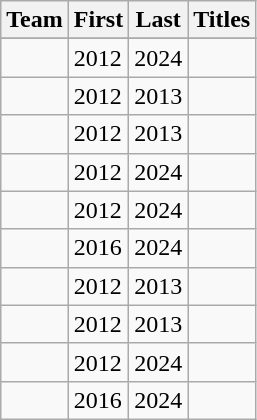<table class="wikitable sortable plainrowheaders" style="text-align:center;">
<tr>
<th scope="col">Team</th>
<th scope="col">First</th>
<th scope="col">Last</th>
<th scope="col">Titles</th>
</tr>
<tr bgcolor="#efefef">
</tr>
<tr align="left">
<td></td>
<td>2012</td>
<td>2024</td>
<td></td>
</tr>
<tr align="left">
<td></td>
<td>2012</td>
<td>2013</td>
<td></td>
</tr>
<tr align="left">
<td></td>
<td>2012</td>
<td>2013</td>
<td></td>
</tr>
<tr align="left">
<td></td>
<td>2012</td>
<td>2024</td>
<td></td>
</tr>
<tr align="left">
<td></td>
<td>2012</td>
<td>2024</td>
<td></td>
</tr>
<tr align="left">
<td></td>
<td>2016</td>
<td>2024</td>
<td></td>
</tr>
<tr align="left">
<td></td>
<td>2012</td>
<td>2013</td>
<td></td>
</tr>
<tr align="left">
<td></td>
<td>2012</td>
<td>2013</td>
<td></td>
</tr>
<tr align="left">
<td></td>
<td>2012</td>
<td>2024</td>
<td></td>
</tr>
<tr align="left">
<td></td>
<td>2016</td>
<td>2024</td>
<td></td>
</tr>
</table>
